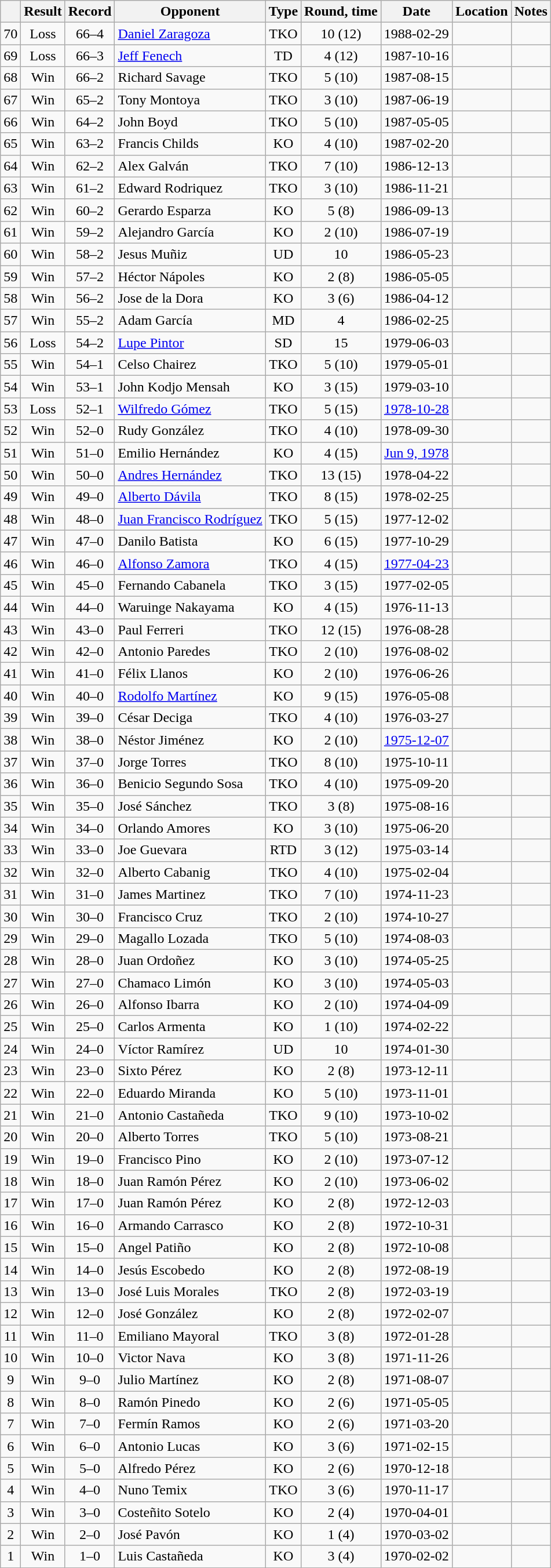<table class=wikitable style=text-align:center>
<tr>
<th></th>
<th>Result</th>
<th>Record</th>
<th>Opponent</th>
<th>Type</th>
<th>Round, time</th>
<th>Date</th>
<th>Location</th>
<th>Notes</th>
</tr>
<tr>
<td>70</td>
<td>Loss</td>
<td>66–4</td>
<td align=left><a href='#'>Daniel Zaragoza</a></td>
<td>TKO</td>
<td>10 (12)</td>
<td>1988-02-29</td>
<td align=left></td>
<td align=left></td>
</tr>
<tr>
<td>69</td>
<td>Loss</td>
<td>66–3</td>
<td align=left><a href='#'>Jeff Fenech</a></td>
<td>TD</td>
<td>4 (12)</td>
<td>1987-10-16</td>
<td align=left></td>
<td align=left></td>
</tr>
<tr>
<td>68</td>
<td>Win</td>
<td>66–2</td>
<td align=left>Richard Savage</td>
<td>TKO</td>
<td>5 (10)</td>
<td>1987-08-15</td>
<td align=left></td>
<td align=left></td>
</tr>
<tr>
<td>67</td>
<td>Win</td>
<td>65–2</td>
<td align=left>Tony Montoya</td>
<td>TKO</td>
<td>3 (10)</td>
<td>1987-06-19</td>
<td align=left></td>
<td align=left></td>
</tr>
<tr>
<td>66</td>
<td>Win</td>
<td>64–2</td>
<td align=left>John Boyd</td>
<td>TKO</td>
<td>5 (10)</td>
<td>1987-05-05</td>
<td align=left></td>
<td align=left></td>
</tr>
<tr>
<td>65</td>
<td>Win</td>
<td>63–2</td>
<td align=left>Francis Childs</td>
<td>KO</td>
<td>4 (10)</td>
<td>1987-02-20</td>
<td align=left></td>
<td align=left></td>
</tr>
<tr>
<td>64</td>
<td>Win</td>
<td>62–2</td>
<td align=left>Alex Galván</td>
<td>TKO</td>
<td>7 (10)</td>
<td>1986-12-13</td>
<td align=left></td>
<td align=left></td>
</tr>
<tr>
<td>63</td>
<td>Win</td>
<td>61–2</td>
<td align=left>Edward Rodriquez</td>
<td>TKO</td>
<td>3 (10)</td>
<td>1986-11-21</td>
<td align=left></td>
<td align=left></td>
</tr>
<tr>
<td>62</td>
<td>Win</td>
<td>60–2</td>
<td align=left>Gerardo Esparza</td>
<td>KO</td>
<td>5 (8)</td>
<td>1986-09-13</td>
<td align=left></td>
<td align=left></td>
</tr>
<tr>
<td>61</td>
<td>Win</td>
<td>59–2</td>
<td align=left>Alejandro García</td>
<td>KO</td>
<td>2 (10)</td>
<td>1986-07-19</td>
<td align=left></td>
<td align=left></td>
</tr>
<tr>
<td>60</td>
<td>Win</td>
<td>58–2</td>
<td align=left>Jesus Muñiz</td>
<td>UD</td>
<td>10</td>
<td>1986-05-23</td>
<td align=left></td>
<td align=left></td>
</tr>
<tr>
<td>59</td>
<td>Win</td>
<td>57–2</td>
<td align=left>Héctor Nápoles</td>
<td>KO</td>
<td>2 (8)</td>
<td>1986-05-05</td>
<td align=left></td>
<td align=left></td>
</tr>
<tr>
<td>58</td>
<td>Win</td>
<td>56–2</td>
<td align=left>Jose de la Dora</td>
<td>KO</td>
<td>3 (6)</td>
<td>1986-04-12</td>
<td align=left></td>
<td align=left></td>
</tr>
<tr>
<td>57</td>
<td>Win</td>
<td>55–2</td>
<td align=left>Adam García</td>
<td>MD</td>
<td>4</td>
<td>1986-02-25</td>
<td align=left></td>
<td align=left></td>
</tr>
<tr>
<td>56</td>
<td>Loss</td>
<td>54–2</td>
<td align=left><a href='#'>Lupe Pintor</a></td>
<td>SD</td>
<td>15</td>
<td>1979-06-03</td>
<td align=left></td>
<td align=left></td>
</tr>
<tr>
<td>55</td>
<td>Win</td>
<td>54–1</td>
<td align=left>Celso Chairez</td>
<td>TKO</td>
<td>5 (10)</td>
<td>1979-05-01</td>
<td align=left></td>
<td align=left></td>
</tr>
<tr>
<td>54</td>
<td>Win</td>
<td>53–1</td>
<td align=left>John Kodjo Mensah</td>
<td>KO</td>
<td>3 (15)</td>
<td>1979-03-10</td>
<td align=left></td>
<td align=left></td>
</tr>
<tr>
<td>53</td>
<td>Loss</td>
<td>52–1</td>
<td align=left><a href='#'>Wilfredo Gómez</a></td>
<td>TKO</td>
<td>5 (15)</td>
<td><a href='#'>1978-10-28</a></td>
<td align=left></td>
<td align=left></td>
</tr>
<tr>
<td>52</td>
<td>Win</td>
<td>52–0</td>
<td align=left>Rudy González</td>
<td>TKO</td>
<td>4 (10)</td>
<td>1978-09-30</td>
<td align=left></td>
<td align=left></td>
</tr>
<tr>
<td>51</td>
<td>Win</td>
<td>51–0</td>
<td align=left>Emilio Hernández</td>
<td>KO</td>
<td>4 (15)</td>
<td><a href='#'>Jun 9, 1978</a></td>
<td align=left></td>
<td align=left></td>
</tr>
<tr>
<td>50</td>
<td>Win</td>
<td>50–0</td>
<td align=left><a href='#'>Andres Hernández</a></td>
<td>TKO</td>
<td>13 (15)</td>
<td>1978-04-22</td>
<td align=left></td>
<td align=left></td>
</tr>
<tr>
<td>49</td>
<td>Win</td>
<td>49–0</td>
<td align=left><a href='#'>Alberto Dávila</a></td>
<td>TKO</td>
<td>8 (15)</td>
<td>1978-02-25</td>
<td align=left></td>
<td align=left></td>
</tr>
<tr>
<td>48</td>
<td>Win</td>
<td>48–0</td>
<td align=left><a href='#'>Juan Francisco Rodríguez</a></td>
<td>TKO</td>
<td>5 (15)</td>
<td>1977-12-02</td>
<td align=left></td>
<td align=left></td>
</tr>
<tr>
<td>47</td>
<td>Win</td>
<td>47–0</td>
<td align=left>Danilo Batista</td>
<td>KO</td>
<td>6 (15)</td>
<td>1977-10-29</td>
<td align=left></td>
<td align=left></td>
</tr>
<tr>
<td>46</td>
<td>Win</td>
<td>46–0</td>
<td align=left><a href='#'>Alfonso Zamora</a></td>
<td>TKO</td>
<td>4 (15)</td>
<td><a href='#'>1977-04-23</a></td>
<td align=left></td>
<td align=left></td>
</tr>
<tr>
<td>45</td>
<td>Win</td>
<td>45–0</td>
<td align=left>Fernando Cabanela</td>
<td>TKO</td>
<td>3 (15)</td>
<td>1977-02-05</td>
<td align=left></td>
<td align=left></td>
</tr>
<tr>
<td>44</td>
<td>Win</td>
<td>44–0</td>
<td align=left>Waruinge Nakayama</td>
<td>KO</td>
<td>4 (15)</td>
<td>1976-11-13</td>
<td align=left></td>
<td align=left></td>
</tr>
<tr>
<td>43</td>
<td>Win</td>
<td>43–0</td>
<td align=left>Paul Ferreri</td>
<td>TKO</td>
<td>12 (15)</td>
<td>1976-08-28</td>
<td align=left></td>
<td align=left></td>
</tr>
<tr>
<td>42</td>
<td>Win</td>
<td>42–0</td>
<td align=left>Antonio Paredes</td>
<td>TKO</td>
<td>2 (10)</td>
<td>1976-08-02</td>
<td align=left></td>
<td align=left></td>
</tr>
<tr>
<td>41</td>
<td>Win</td>
<td>41–0</td>
<td align=left>Félix Llanos</td>
<td>KO</td>
<td>2 (10)</td>
<td>1976-06-26</td>
<td align=left></td>
<td align=left></td>
</tr>
<tr>
<td>40</td>
<td>Win</td>
<td>40–0</td>
<td align=left><a href='#'>Rodolfo Martínez</a></td>
<td>KO</td>
<td>9 (15)</td>
<td>1976-05-08</td>
<td align=left></td>
<td align=left></td>
</tr>
<tr>
<td>39</td>
<td>Win</td>
<td>39–0</td>
<td align=left>César Deciga</td>
<td>TKO</td>
<td>4 (10)</td>
<td>1976-03-27</td>
<td align=left></td>
<td align=left></td>
</tr>
<tr>
<td>38</td>
<td>Win</td>
<td>38–0</td>
<td align=left>Néstor Jiménez</td>
<td>KO</td>
<td>2 (10)</td>
<td><a href='#'>1975-12-07</a></td>
<td align=left></td>
<td align=left></td>
</tr>
<tr>
<td>37</td>
<td>Win</td>
<td>37–0</td>
<td align=left>Jorge Torres</td>
<td>TKO</td>
<td>8 (10)</td>
<td>1975-10-11</td>
<td align=left></td>
<td align=left></td>
</tr>
<tr>
<td>36</td>
<td>Win</td>
<td>36–0</td>
<td align=left>Benicio Segundo Sosa</td>
<td>TKO</td>
<td>4 (10)</td>
<td>1975-09-20</td>
<td align=left></td>
<td align=left></td>
</tr>
<tr>
<td>35</td>
<td>Win</td>
<td>35–0</td>
<td align=left>José Sánchez</td>
<td>TKO</td>
<td>3 (8)</td>
<td>1975-08-16</td>
<td align=left></td>
<td align=left></td>
</tr>
<tr>
<td>34</td>
<td>Win</td>
<td>34–0</td>
<td align=left>Orlando Amores</td>
<td>KO</td>
<td>3 (10)</td>
<td>1975-06-20</td>
<td align=left></td>
<td align=left></td>
</tr>
<tr>
<td>33</td>
<td>Win</td>
<td>33–0</td>
<td align=left>Joe Guevara</td>
<td>RTD</td>
<td>3 (12)</td>
<td>1975-03-14</td>
<td align=left></td>
<td align=left></td>
</tr>
<tr>
<td>32</td>
<td>Win</td>
<td>32–0</td>
<td align=left>Alberto Cabanig</td>
<td>TKO</td>
<td>4 (10)</td>
<td>1975-02-04</td>
<td align=left></td>
<td align=left></td>
</tr>
<tr>
<td>31</td>
<td>Win</td>
<td>31–0</td>
<td align=left>James Martinez</td>
<td>TKO</td>
<td>7 (10)</td>
<td>1974-11-23</td>
<td align=left></td>
<td align=left></td>
</tr>
<tr>
<td>30</td>
<td>Win</td>
<td>30–0</td>
<td align=left>Francisco Cruz</td>
<td>TKO</td>
<td>2 (10)</td>
<td>1974-10-27</td>
<td align=left></td>
<td align=left></td>
</tr>
<tr>
<td>29</td>
<td>Win</td>
<td>29–0</td>
<td align=left>Magallo Lozada</td>
<td>TKO</td>
<td>5 (10)</td>
<td>1974-08-03</td>
<td align=left></td>
<td align=left></td>
</tr>
<tr>
<td>28</td>
<td>Win</td>
<td>28–0</td>
<td align=left>Juan Ordoñez</td>
<td>KO</td>
<td>3 (10)</td>
<td>1974-05-25</td>
<td align=left></td>
<td align=left></td>
</tr>
<tr>
<td>27</td>
<td>Win</td>
<td>27–0</td>
<td align=left>Chamaco Limón</td>
<td>KO</td>
<td>3 (10)</td>
<td>1974-05-03</td>
<td align=left></td>
<td align=left></td>
</tr>
<tr>
<td>26</td>
<td>Win</td>
<td>26–0</td>
<td align=left>Alfonso Ibarra</td>
<td>KO</td>
<td>2 (10)</td>
<td>1974-04-09</td>
<td align=left></td>
<td align=left></td>
</tr>
<tr>
<td>25</td>
<td>Win</td>
<td>25–0</td>
<td align=left>Carlos Armenta</td>
<td>KO</td>
<td>1 (10)</td>
<td>1974-02-22</td>
<td align=left></td>
<td align=left></td>
</tr>
<tr>
<td>24</td>
<td>Win</td>
<td>24–0</td>
<td align=left>Víctor Ramírez</td>
<td>UD</td>
<td>10</td>
<td>1974-01-30</td>
<td align=left></td>
<td align=left></td>
</tr>
<tr>
<td>23</td>
<td>Win</td>
<td>23–0</td>
<td align=left>Sixto Pérez</td>
<td>KO</td>
<td>2 (8)</td>
<td>1973-12-11</td>
<td align=left></td>
<td align=left></td>
</tr>
<tr>
<td>22</td>
<td>Win</td>
<td>22–0</td>
<td align=left>Eduardo Miranda</td>
<td>KO</td>
<td>5 (10)</td>
<td>1973-11-01</td>
<td align=left></td>
<td align=left></td>
</tr>
<tr>
<td>21</td>
<td>Win</td>
<td>21–0</td>
<td align=left>Antonio Castañeda</td>
<td>TKO</td>
<td>9 (10)</td>
<td>1973-10-02</td>
<td align=left></td>
<td align=left></td>
</tr>
<tr>
<td>20</td>
<td>Win</td>
<td>20–0</td>
<td align=left>Alberto Torres</td>
<td>TKO</td>
<td>5 (10)</td>
<td>1973-08-21</td>
<td align=left></td>
<td align=left></td>
</tr>
<tr>
<td>19</td>
<td>Win</td>
<td>19–0</td>
<td align=left>Francisco Pino</td>
<td>KO</td>
<td>2 (10)</td>
<td>1973-07-12</td>
<td align=left></td>
<td align=left></td>
</tr>
<tr>
<td>18</td>
<td>Win</td>
<td>18–0</td>
<td align=left>Juan Ramón Pérez</td>
<td>KO</td>
<td>2 (10)</td>
<td>1973-06-02</td>
<td align=left></td>
<td align=left></td>
</tr>
<tr>
<td>17</td>
<td>Win</td>
<td>17–0</td>
<td align=left>Juan Ramón Pérez</td>
<td>KO</td>
<td>2 (8)</td>
<td>1972-12-03</td>
<td align=left></td>
<td align=left></td>
</tr>
<tr>
<td>16</td>
<td>Win</td>
<td>16–0</td>
<td align=left>Armando Carrasco</td>
<td>KO</td>
<td>2 (8)</td>
<td>1972-10-31</td>
<td align=left></td>
<td align=left></td>
</tr>
<tr>
<td>15</td>
<td>Win</td>
<td>15–0</td>
<td align=left>Angel Patiño</td>
<td>KO</td>
<td>2 (8)</td>
<td>1972-10-08</td>
<td align=left></td>
<td align=left></td>
</tr>
<tr>
<td>14</td>
<td>Win</td>
<td>14–0</td>
<td align=left>Jesús Escobedo</td>
<td>KO</td>
<td>2 (8)</td>
<td>1972-08-19</td>
<td align=left></td>
<td align=left></td>
</tr>
<tr>
<td>13</td>
<td>Win</td>
<td>13–0</td>
<td align=left>José Luis Morales</td>
<td>TKO</td>
<td>2 (8)</td>
<td>1972-03-19</td>
<td align=left></td>
<td align=left></td>
</tr>
<tr>
<td>12</td>
<td>Win</td>
<td>12–0</td>
<td align=left>José González</td>
<td>KO</td>
<td>2 (8)</td>
<td>1972-02-07</td>
<td align=left></td>
<td align=left></td>
</tr>
<tr>
<td>11</td>
<td>Win</td>
<td>11–0</td>
<td align=left>Emiliano Mayoral</td>
<td>TKO</td>
<td>3 (8)</td>
<td>1972-01-28</td>
<td align=left></td>
<td align=left></td>
</tr>
<tr>
<td>10</td>
<td>Win</td>
<td>10–0</td>
<td align=left>Victor Nava</td>
<td>KO</td>
<td>3 (8)</td>
<td>1971-11-26</td>
<td align=left></td>
<td align=left></td>
</tr>
<tr>
<td>9</td>
<td>Win</td>
<td>9–0</td>
<td align=left>Julio Martínez</td>
<td>KO</td>
<td>2 (8)</td>
<td>1971-08-07</td>
<td align=left></td>
<td align=left></td>
</tr>
<tr>
<td>8</td>
<td>Win</td>
<td>8–0</td>
<td align=left>Ramón Pinedo</td>
<td>KO</td>
<td>2 (6)</td>
<td>1971-05-05</td>
<td align=left></td>
<td align=left></td>
</tr>
<tr>
<td>7</td>
<td>Win</td>
<td>7–0</td>
<td align=left>Fermín Ramos</td>
<td>KO</td>
<td>2 (6)</td>
<td>1971-03-20</td>
<td align=left></td>
<td align=left></td>
</tr>
<tr>
<td>6</td>
<td>Win</td>
<td>6–0</td>
<td align=left>Antonio Lucas</td>
<td>KO</td>
<td>3 (6)</td>
<td>1971-02-15</td>
<td align=left></td>
<td align=left></td>
</tr>
<tr>
<td>5</td>
<td>Win</td>
<td>5–0</td>
<td align=left>Alfredo Pérez</td>
<td>KO</td>
<td>2 (6)</td>
<td>1970-12-18</td>
<td align=left></td>
<td align=left></td>
</tr>
<tr>
<td>4</td>
<td>Win</td>
<td>4–0</td>
<td align=left>Nuno Temix</td>
<td>TKO</td>
<td>3 (6)</td>
<td>1970-11-17</td>
<td align=left></td>
<td align=left></td>
</tr>
<tr>
<td>3</td>
<td>Win</td>
<td>3–0</td>
<td align=left>Costeñito Sotelo</td>
<td>KO</td>
<td>2 (4)</td>
<td>1970-04-01</td>
<td align=left></td>
<td align=left></td>
</tr>
<tr>
<td>2</td>
<td>Win</td>
<td>2–0</td>
<td align=left>José Pavón</td>
<td>KO</td>
<td>1 (4)</td>
<td>1970-03-02</td>
<td align=left></td>
<td align=left></td>
</tr>
<tr>
<td>1</td>
<td>Win</td>
<td>1–0</td>
<td align=left>Luis Castañeda</td>
<td>KO</td>
<td>3 (4)</td>
<td>1970-02-02</td>
<td align=left></td>
<td align=left></td>
</tr>
</table>
